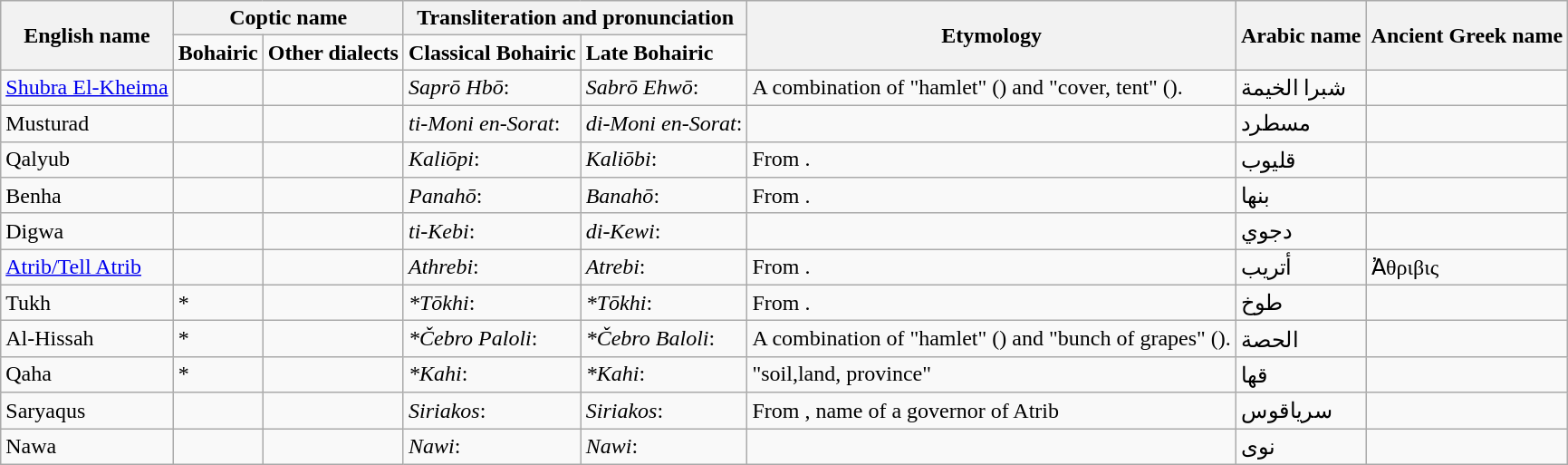<table class="wikitable">
<tr>
<th rowspan="2">English name</th>
<th colspan="2">Coptic name</th>
<th colspan="2">Transliteration and pronunciation</th>
<th rowspan="2">Etymology</th>
<th rowspan="2">Arabic name</th>
<th rowspan="2">Ancient Greek name</th>
</tr>
<tr>
<td><strong>Bohairic</strong></td>
<td><strong>Other dialects</strong></td>
<td><strong>Classical Bohairic</strong></td>
<td><strong>Late Bohairic</strong></td>
</tr>
<tr>
<td><a href='#'>Shubra El-Kheima</a></td>
<td></td>
<td></td>
<td><em>Saprō Hbō</em>:<br></td>
<td><em>Sabrō Ehwō</em>:<br></td>
<td>A combination of "hamlet" () and "cover, tent" ().</td>
<td>شبرا الخيمة</td>
<td></td>
</tr>
<tr>
<td>Musturad</td>
<td></td>
<td></td>
<td><em>ti-Moni en-Sorat</em>: </td>
<td><em>di-Moni en-Sorat</em>: </td>
<td></td>
<td>مسطرد</td>
<td></td>
</tr>
<tr>
<td>Qalyub</td>
<td></td>
<td></td>
<td><em>Kaliōpi</em>:<br></td>
<td><em>Kaliōbi</em>:<br></td>
<td>From .</td>
<td>قليوب</td>
<td></td>
</tr>
<tr>
<td>Benha</td>
<td></td>
<td></td>
<td><em>Panahō</em>:<br></td>
<td><em>Banahō</em>:<br></td>
<td>From .</td>
<td>بنها</td>
<td></td>
</tr>
<tr>
<td>Digwa</td>
<td></td>
<td></td>
<td><em>ti-Kebi</em>:<br></td>
<td><em>di-Kewi</em>:<br></td>
<td></td>
<td>دجوي</td>
<td></td>
</tr>
<tr>
<td><a href='#'>Atrib/Tell Atrib</a></td>
<td></td>
<td></td>
<td><em>Athrebi</em>:<br></td>
<td><em>Atrebi</em>:<br></td>
<td>From .</td>
<td>أتريب</td>
<td>Ἀθριβις</td>
</tr>
<tr>
<td>Tukh</td>
<td>*</td>
<td></td>
<td><em>*Tōkhi</em>: </td>
<td><em>*Tōkhi</em>: </td>
<td>From .</td>
<td>طوخ</td>
<td></td>
</tr>
<tr>
<td>Al-Hissah</td>
<td>*</td>
<td></td>
<td><em>*Čebro Paloli</em>: </td>
<td><em>*Čebro Baloli</em>:<br></td>
<td>A combination of "hamlet" () and "bunch of grapes" ().</td>
<td>الحصة</td>
<td></td>
</tr>
<tr>
<td>Qaha</td>
<td>*</td>
<td></td>
<td><em>*Kahi</em>: </td>
<td><em>*Kahi</em>: </td>
<td>"soil,land, province"</td>
<td>قها</td>
<td></td>
</tr>
<tr>
<td>Saryaqus</td>
<td></td>
<td></td>
<td><em>Siriakos</em>:<br></td>
<td><em>Siriakos</em>:<br></td>
<td>From , name of a governor of Atrib</td>
<td>سرياقوس</td>
<td></td>
</tr>
<tr>
<td>Nawa</td>
<td></td>
<td></td>
<td><em>Nawi</em>: </td>
<td><em>Nawi</em>: </td>
<td></td>
<td>نوى</td>
<td></td>
</tr>
</table>
